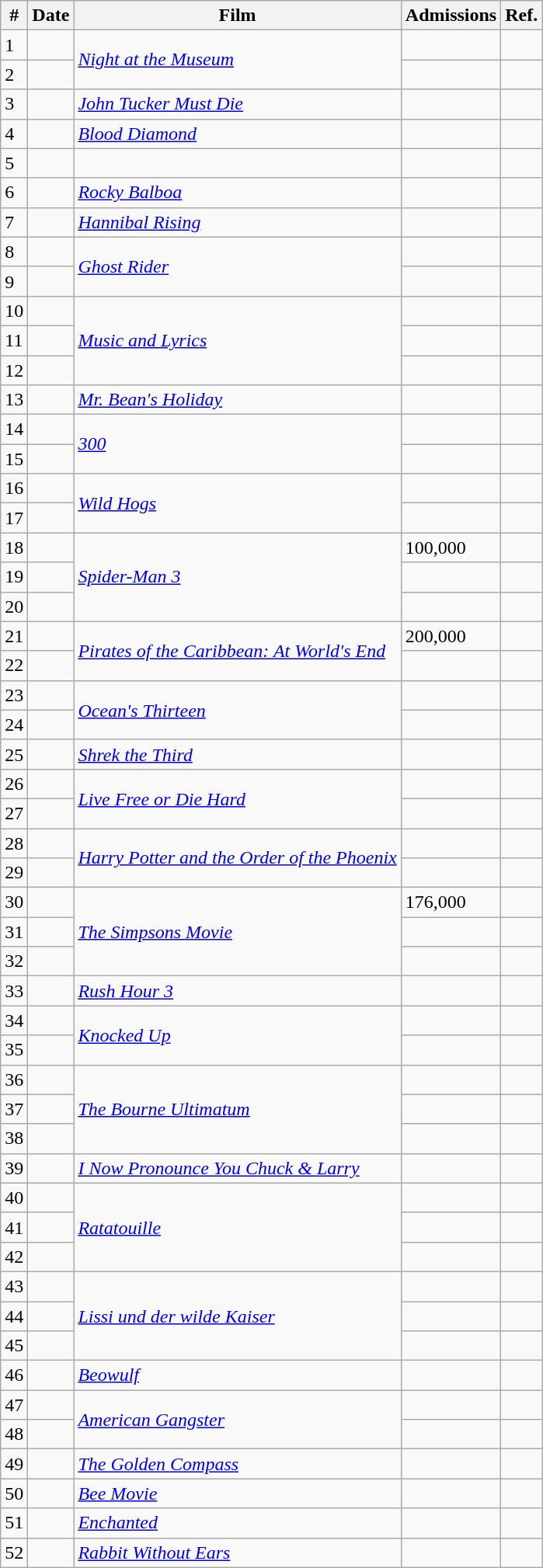<table class="wikitable sortable">
<tr>
<th>#</th>
<th>Date</th>
<th>Film</th>
<th>Admissions</th>
<th>Ref.</th>
</tr>
<tr>
<td>1</td>
<td></td>
<td rowspan="2"><em><a href='#'>Night at the Museum</a></em></td>
<td></td>
<td></td>
</tr>
<tr>
<td>2</td>
<td></td>
<td></td>
<td></td>
</tr>
<tr>
<td>3</td>
<td></td>
<td rowspan="1"><em><a href='#'>John Tucker Must Die</a></em></td>
<td></td>
<td></td>
</tr>
<tr>
<td>4</td>
<td></td>
<td rowspan="1"><em><a href='#'>Blood Diamond</a></em></td>
<td></td>
<td></td>
</tr>
<tr>
<td>5</td>
<td></td>
<td rowspan="1"><em></em></td>
<td></td>
<td></td>
</tr>
<tr>
<td>6</td>
<td></td>
<td rowspan="1"><em><a href='#'>Rocky Balboa</a></em></td>
<td></td>
<td></td>
</tr>
<tr>
<td>7</td>
<td></td>
<td rowspan="1"><em><a href='#'>Hannibal Rising</a></em></td>
<td></td>
<td></td>
</tr>
<tr>
<td>8</td>
<td></td>
<td rowspan="2"><em><a href='#'>Ghost Rider</a></em></td>
<td></td>
<td></td>
</tr>
<tr>
<td>9</td>
<td></td>
<td></td>
<td></td>
</tr>
<tr>
<td>10</td>
<td></td>
<td rowspan="3"><em><a href='#'>Music and Lyrics</a></em></td>
<td></td>
<td></td>
</tr>
<tr>
<td>11</td>
<td></td>
<td></td>
<td></td>
</tr>
<tr>
<td>12</td>
<td></td>
<td></td>
<td></td>
</tr>
<tr>
<td>13</td>
<td></td>
<td rowspan="1"><em><a href='#'>Mr. Bean's Holiday</a></em></td>
<td></td>
<td></td>
</tr>
<tr>
<td>14</td>
<td></td>
<td rowspan="2"><em><a href='#'>300</a></em></td>
<td></td>
<td></td>
</tr>
<tr>
<td>15</td>
<td></td>
<td></td>
<td></td>
</tr>
<tr>
<td>16</td>
<td></td>
<td rowspan="2"><em><a href='#'>Wild Hogs</a></em></td>
<td></td>
<td></td>
</tr>
<tr>
<td>17</td>
<td></td>
<td></td>
<td></td>
</tr>
<tr>
<td>18</td>
<td></td>
<td rowspan="3"><em><a href='#'>Spider-Man 3</a></em></td>
<td>100,000</td>
<td></td>
</tr>
<tr>
<td>19</td>
<td></td>
<td></td>
<td></td>
</tr>
<tr>
<td>20</td>
<td></td>
<td></td>
<td></td>
</tr>
<tr>
<td>21</td>
<td></td>
<td rowspan="2"><em><a href='#'>Pirates of the Caribbean: At World's End</a></em></td>
<td>200,000</td>
<td></td>
</tr>
<tr>
<td>22</td>
<td></td>
<td></td>
<td></td>
</tr>
<tr>
<td>23</td>
<td></td>
<td rowspan="2"><em><a href='#'>Ocean's Thirteen</a></em></td>
<td></td>
<td></td>
</tr>
<tr>
<td>24</td>
<td></td>
<td></td>
<td></td>
</tr>
<tr>
<td>25</td>
<td></td>
<td rowspan="1"><em><a href='#'>Shrek the Third</a></em></td>
<td></td>
<td></td>
</tr>
<tr>
<td>26</td>
<td></td>
<td rowspan="2"><em><a href='#'>Live Free or Die Hard</a></em></td>
<td></td>
<td></td>
</tr>
<tr>
<td>27</td>
<td></td>
<td></td>
<td></td>
</tr>
<tr>
<td>28</td>
<td></td>
<td rowspan="2"><em><a href='#'>Harry Potter and the Order of the Phoenix</a></em></td>
<td></td>
<td></td>
</tr>
<tr>
<td>29</td>
<td></td>
<td></td>
<td></td>
</tr>
<tr>
<td>30</td>
<td></td>
<td rowspan="3"><em><a href='#'>The Simpsons Movie</a></em></td>
<td>176,000</td>
<td></td>
</tr>
<tr>
<td>31</td>
<td></td>
<td></td>
<td></td>
</tr>
<tr>
<td>32</td>
<td></td>
<td></td>
<td></td>
</tr>
<tr>
<td>33</td>
<td></td>
<td rowspan="1"><em><a href='#'>Rush Hour 3</a></em></td>
<td></td>
<td></td>
</tr>
<tr>
<td>34</td>
<td></td>
<td rowspan="2"><em><a href='#'>Knocked Up</a></em></td>
<td></td>
<td></td>
</tr>
<tr>
<td>35</td>
<td></td>
<td></td>
<td></td>
</tr>
<tr>
<td>36</td>
<td></td>
<td rowspan="3"><em><a href='#'>The Bourne Ultimatum</a></em></td>
<td></td>
<td></td>
</tr>
<tr>
<td>37</td>
<td></td>
<td></td>
<td></td>
</tr>
<tr>
<td>38</td>
<td></td>
<td></td>
<td></td>
</tr>
<tr>
<td>39</td>
<td></td>
<td rowspan="1"><em><a href='#'>I Now Pronounce You Chuck & Larry</a></em></td>
<td></td>
<td></td>
</tr>
<tr>
<td>40</td>
<td></td>
<td rowspan="3"><em><a href='#'>Ratatouille</a></em></td>
<td></td>
<td></td>
</tr>
<tr>
<td>41</td>
<td></td>
<td></td>
<td></td>
</tr>
<tr>
<td>42</td>
<td></td>
<td></td>
<td></td>
</tr>
<tr>
<td>43</td>
<td></td>
<td rowspan="3"><em><a href='#'>Lissi und der wilde Kaiser</a></em></td>
<td></td>
<td></td>
</tr>
<tr>
<td>44</td>
<td></td>
<td></td>
<td></td>
</tr>
<tr>
<td>45</td>
<td></td>
<td></td>
<td></td>
</tr>
<tr>
<td>46</td>
<td></td>
<td rowspan="1"><em><a href='#'>Beowulf</a></em></td>
<td></td>
<td></td>
</tr>
<tr>
<td>47</td>
<td></td>
<td rowspan="2"><em><a href='#'>American Gangster</a></em></td>
<td></td>
<td></td>
</tr>
<tr>
<td>48</td>
<td></td>
<td></td>
<td></td>
</tr>
<tr>
<td>49</td>
<td></td>
<td rowspan="1"><em><a href='#'>The Golden Compass</a></em></td>
<td></td>
<td></td>
</tr>
<tr>
<td>50</td>
<td></td>
<td rowspan="1"><em><a href='#'>Bee Movie</a></em></td>
<td></td>
<td></td>
</tr>
<tr>
<td>51</td>
<td></td>
<td rowspan="1"><em><a href='#'>Enchanted</a></em></td>
<td></td>
<td></td>
</tr>
<tr>
<td>52</td>
<td></td>
<td rowspan="1"><em><a href='#'>Rabbit Without Ears</a></em></td>
<td></td>
<td></td>
</tr>
</table>
